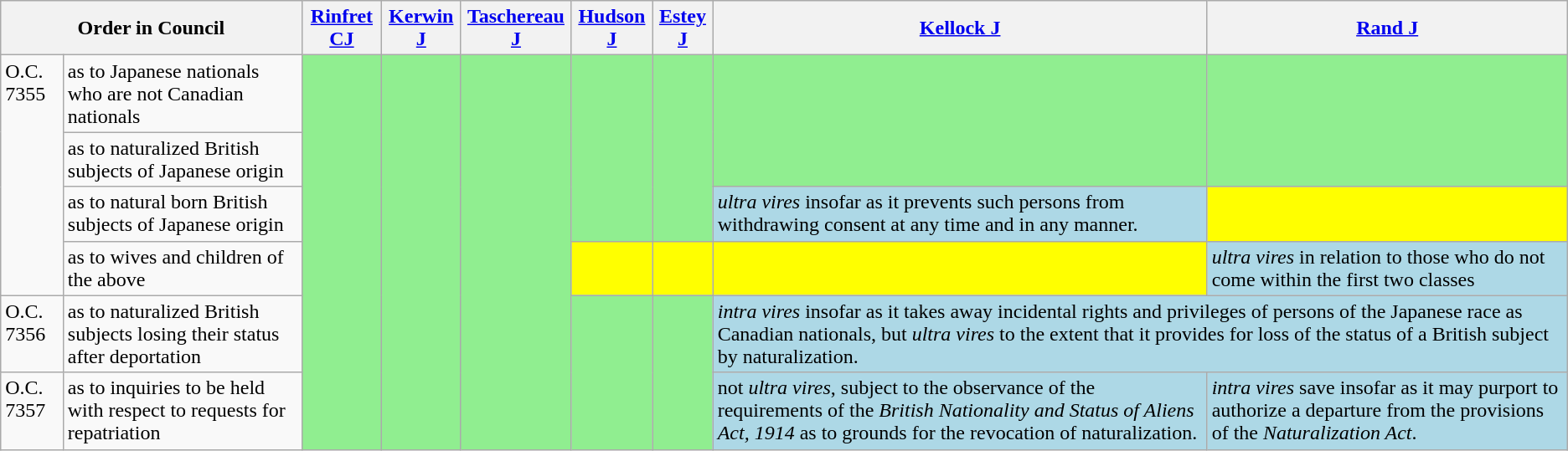<table class="wikitable" border="1">
<tr>
<th colspan = "2">Order in Council</th>
<th><a href='#'>Rinfret CJ</a></th>
<th><a href='#'>Kerwin J</a></th>
<th><a href='#'>Taschereau J</a></th>
<th><a href='#'>Hudson J</a></th>
<th><a href='#'>Estey J</a></th>
<th><a href='#'>Kellock J</a></th>
<th><a href='#'>Rand J</a></th>
</tr>
<tr valign="top">
<td rowspan = "4">O.C. 7355</td>
<td>as to Japanese nationals who are not Canadian nationals</td>
<td rowspan = "6" style="background:lightgreen;"></td>
<td rowspan = "6" style="background:lightgreen;"></td>
<td rowspan = "6" style="background:lightgreen;"></td>
<td rowspan = "3" style="background:lightgreen;"></td>
<td rowspan = "3" style="background:lightgreen;"></td>
<td rowspan = "2" style="background:lightgreen;"></td>
<td rowspan = "2" style="background:lightgreen;"></td>
</tr>
<tr valign="top">
<td>as to naturalized British subjects of Japanese origin</td>
</tr>
<tr valign="top">
<td>as to natural born British subjects of Japanese origin</td>
<td style="background:lightblue;"><em>ultra vires</em> insofar as it prevents such persons from withdrawing consent at any time and in any manner.</td>
<td style="background:yellow;"></td>
</tr>
<tr valign="top">
<td>as to wives and children of the above</td>
<td style="background:yellow;"></td>
<td style="background:yellow;"></td>
<td style="background:yellow;"></td>
<td style="background:lightblue;"><em>ultra vires</em> in relation to those who do not come within the first two classes</td>
</tr>
<tr valign="top">
<td>O.C. 7356</td>
<td>as to naturalized British subjects losing their status after deportation</td>
<td rowspan = "2" style="background:lightgreen;"></td>
<td rowspan = "2" style="background:lightgreen;"></td>
<td colspan = "2" style="background:lightblue;"><em>intra vires</em> insofar as it takes away incidental rights and privileges of persons of the Japanese race as Canadian nationals, but <em>ultra vires</em> to the extent that it provides for loss of the status of a British subject by naturalization.</td>
</tr>
<tr valign="top">
<td>O.C. 7357</td>
<td>as to inquiries to be held with respect to requests for repatriation</td>
<td style="background:lightblue;">not <em>ultra vires</em>, subject to the observance of the requirements of the <em>British Nationality and Status of Aliens Act, 1914</em> as to grounds for the revocation of naturalization.</td>
<td style="background:lightblue;"><em>intra vires</em> save insofar as it may purport to authorize a departure from the provisions of the <em>Naturalization Act</em>.</td>
</tr>
</table>
